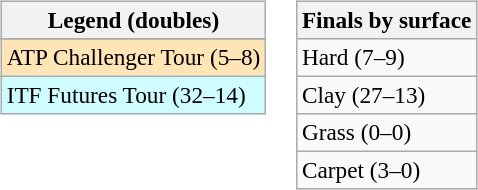<table>
<tr valign=top>
<td><br><table class=wikitable style=font-size:97%>
<tr>
<th>Legend (doubles)</th>
</tr>
<tr bgcolor=e5d1cb>
</tr>
<tr bgcolor=moccasin>
<td>ATP Challenger Tour (5–8)</td>
</tr>
<tr bgcolor=cffcff>
<td>ITF Futures Tour (32–14)</td>
</tr>
</table>
</td>
<td><br><table class=wikitable style=font-size:97%>
<tr>
<th>Finals by surface</th>
</tr>
<tr>
<td>Hard (7–9)</td>
</tr>
<tr>
<td>Clay (27–13)</td>
</tr>
<tr>
<td>Grass (0–0)</td>
</tr>
<tr>
<td>Carpet (3–0)</td>
</tr>
</table>
</td>
</tr>
</table>
